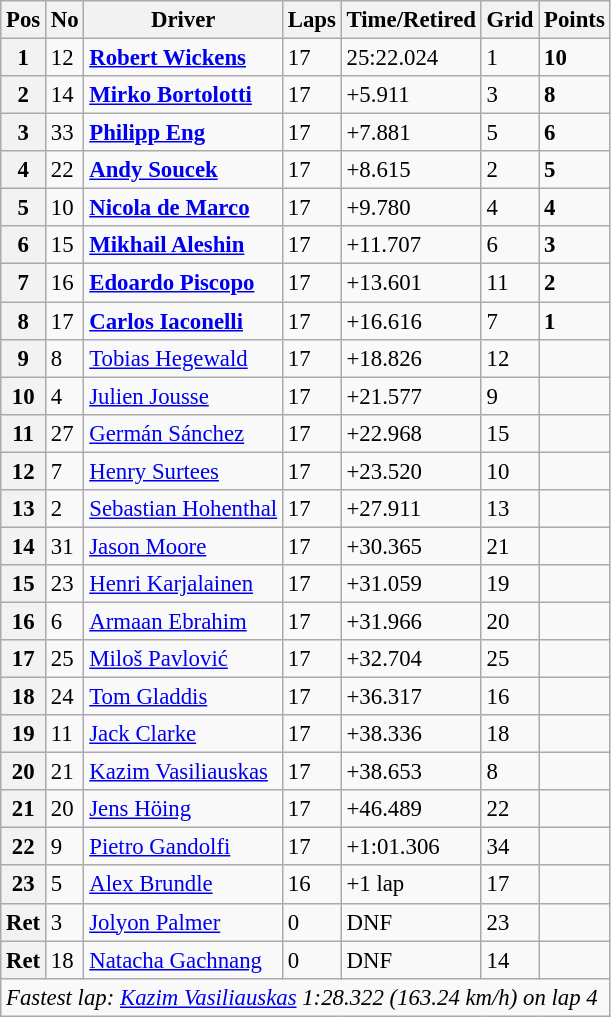<table class="wikitable" style="font-size:95%">
<tr>
<th>Pos</th>
<th>No</th>
<th>Driver</th>
<th>Laps</th>
<th>Time/Retired</th>
<th>Grid</th>
<th>Points</th>
</tr>
<tr>
<th>1</th>
<td>12</td>
<td> <strong><a href='#'>Robert Wickens</a></strong></td>
<td>17</td>
<td>25:22.024</td>
<td>1</td>
<td><strong>10</strong></td>
</tr>
<tr>
<th>2</th>
<td>14</td>
<td> <strong><a href='#'>Mirko Bortolotti</a></strong></td>
<td>17</td>
<td>+5.911</td>
<td>3</td>
<td><strong>8</strong></td>
</tr>
<tr>
<th>3</th>
<td>33</td>
<td> <strong><a href='#'>Philipp Eng</a></strong></td>
<td>17</td>
<td>+7.881</td>
<td>5</td>
<td><strong>6</strong></td>
</tr>
<tr>
<th>4</th>
<td>22</td>
<td> <strong><a href='#'>Andy Soucek</a></strong></td>
<td>17</td>
<td>+8.615</td>
<td>2</td>
<td><strong>5</strong></td>
</tr>
<tr>
<th>5</th>
<td>10</td>
<td> <strong><a href='#'>Nicola de Marco</a></strong></td>
<td>17</td>
<td>+9.780</td>
<td>4</td>
<td><strong>4</strong></td>
</tr>
<tr>
<th>6</th>
<td>15</td>
<td> <strong><a href='#'>Mikhail Aleshin</a></strong></td>
<td>17</td>
<td>+11.707</td>
<td>6</td>
<td><strong>3</strong></td>
</tr>
<tr>
<th>7</th>
<td>16</td>
<td> <strong><a href='#'>Edoardo Piscopo</a></strong></td>
<td>17</td>
<td>+13.601</td>
<td>11</td>
<td><strong>2</strong></td>
</tr>
<tr>
<th>8</th>
<td>17</td>
<td> <strong><a href='#'>Carlos Iaconelli</a></strong></td>
<td>17</td>
<td>+16.616</td>
<td>7</td>
<td><strong>1</strong></td>
</tr>
<tr>
<th>9</th>
<td>8</td>
<td> <a href='#'>Tobias Hegewald</a></td>
<td>17</td>
<td>+18.826</td>
<td>12</td>
<td></td>
</tr>
<tr>
<th>10</th>
<td>4</td>
<td> <a href='#'>Julien Jousse</a></td>
<td>17</td>
<td>+21.577</td>
<td>9</td>
<td></td>
</tr>
<tr>
<th>11</th>
<td>27</td>
<td> <a href='#'>Germán Sánchez</a></td>
<td>17</td>
<td>+22.968</td>
<td>15</td>
<td></td>
</tr>
<tr>
<th>12</th>
<td>7</td>
<td> <a href='#'>Henry Surtees</a></td>
<td>17</td>
<td>+23.520</td>
<td>10</td>
<td></td>
</tr>
<tr>
<th>13</th>
<td>2</td>
<td> <a href='#'>Sebastian Hohenthal</a></td>
<td>17</td>
<td>+27.911</td>
<td>13</td>
<td></td>
</tr>
<tr>
<th>14</th>
<td>31</td>
<td> <a href='#'>Jason Moore</a></td>
<td>17</td>
<td>+30.365</td>
<td>21</td>
<td></td>
</tr>
<tr>
<th>15</th>
<td>23</td>
<td> <a href='#'>Henri Karjalainen</a></td>
<td>17</td>
<td>+31.059</td>
<td>19</td>
<td></td>
</tr>
<tr>
<th>16</th>
<td>6</td>
<td> <a href='#'>Armaan Ebrahim</a></td>
<td>17</td>
<td>+31.966</td>
<td>20</td>
<td></td>
</tr>
<tr>
<th>17</th>
<td>25</td>
<td> <a href='#'>Miloš Pavlović</a></td>
<td>17</td>
<td>+32.704</td>
<td>25</td>
<td></td>
</tr>
<tr>
<th>18</th>
<td>24</td>
<td> <a href='#'>Tom Gladdis</a></td>
<td>17</td>
<td>+36.317</td>
<td>16</td>
<td></td>
</tr>
<tr>
<th>19</th>
<td>11</td>
<td> <a href='#'>Jack Clarke</a></td>
<td>17</td>
<td>+38.336</td>
<td>18</td>
<td></td>
</tr>
<tr>
<th>20</th>
<td>21</td>
<td> <a href='#'>Kazim Vasiliauskas</a></td>
<td>17</td>
<td>+38.653</td>
<td>8</td>
<td></td>
</tr>
<tr>
<th>21</th>
<td>20</td>
<td> <a href='#'>Jens Höing</a></td>
<td>17</td>
<td>+46.489</td>
<td>22</td>
<td></td>
</tr>
<tr>
<th>22</th>
<td>9</td>
<td> <a href='#'>Pietro Gandolfi</a></td>
<td>17</td>
<td>+1:01.306</td>
<td>34</td>
<td></td>
</tr>
<tr>
<th>23</th>
<td>5</td>
<td> <a href='#'>Alex Brundle</a></td>
<td>16</td>
<td>+1 lap</td>
<td>17</td>
<td></td>
</tr>
<tr>
<th>Ret</th>
<td>3</td>
<td> <a href='#'>Jolyon Palmer</a></td>
<td>0</td>
<td>DNF</td>
<td>23</td>
<td></td>
</tr>
<tr>
<th>Ret</th>
<td>18</td>
<td> <a href='#'>Natacha Gachnang</a></td>
<td>0</td>
<td>DNF</td>
<td>14</td>
<td></td>
</tr>
<tr>
<td colspan=8><em>Fastest lap: <a href='#'>Kazim Vasiliauskas</a> 1:28.322 (163.24 km/h) on lap 4</em></td>
</tr>
</table>
